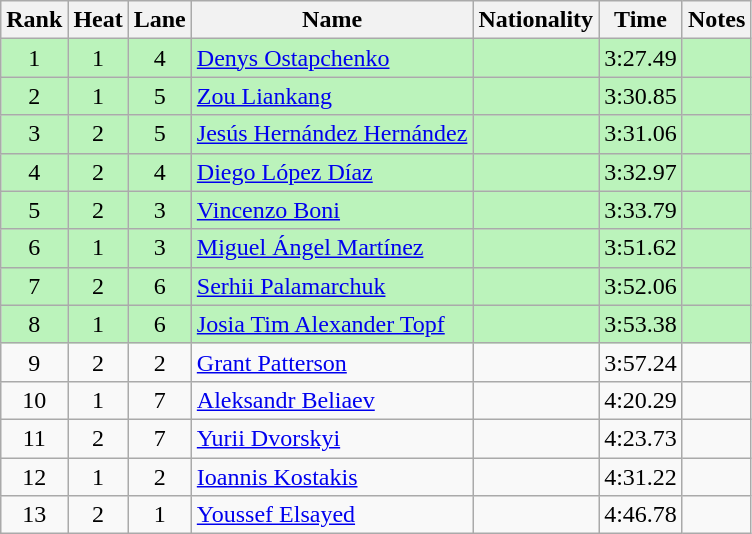<table class="wikitable sortable" style="text-align:center">
<tr>
<th>Rank</th>
<th>Heat</th>
<th>Lane</th>
<th>Name</th>
<th>Nationality</th>
<th>Time</th>
<th>Notes</th>
</tr>
<tr bgcolor=bbf3bb>
<td>1</td>
<td>1</td>
<td>4</td>
<td align=left><a href='#'>Denys Ostapchenko</a></td>
<td align=left></td>
<td>3:27.49</td>
<td></td>
</tr>
<tr bgcolor=bbf3bb>
<td>2</td>
<td>1</td>
<td>5</td>
<td align=left><a href='#'>Zou Liankang</a></td>
<td align=left></td>
<td>3:30.85</td>
<td></td>
</tr>
<tr bgcolor=bbf3bb>
<td>3</td>
<td>2</td>
<td>5</td>
<td align=left><a href='#'>Jesús Hernández Hernández</a></td>
<td align=left></td>
<td>3:31.06</td>
<td></td>
</tr>
<tr bgcolor=bbf3bb>
<td>4</td>
<td>2</td>
<td>4</td>
<td align=left><a href='#'>Diego López Díaz</a></td>
<td align=left></td>
<td>3:32.97</td>
<td></td>
</tr>
<tr bgcolor=bbf3bb>
<td>5</td>
<td>2</td>
<td>3</td>
<td align=left><a href='#'>Vincenzo Boni</a></td>
<td align=left></td>
<td>3:33.79</td>
<td></td>
</tr>
<tr bgcolor=bbf3bb>
<td>6</td>
<td>1</td>
<td>3</td>
<td align=left><a href='#'>Miguel Ángel Martínez</a></td>
<td align=left></td>
<td>3:51.62</td>
<td></td>
</tr>
<tr bgcolor=bbf3bb>
<td>7</td>
<td>2</td>
<td>6</td>
<td align=left><a href='#'>Serhii Palamarchuk</a></td>
<td align=left></td>
<td>3:52.06</td>
<td></td>
</tr>
<tr bgcolor=bbf3bb>
<td>8</td>
<td>1</td>
<td>6</td>
<td align=left><a href='#'>Josia Tim Alexander Topf</a></td>
<td align=left></td>
<td>3:53.38</td>
<td></td>
</tr>
<tr>
<td>9</td>
<td>2</td>
<td>2</td>
<td align=left><a href='#'>Grant Patterson</a></td>
<td align=left></td>
<td>3:57.24</td>
<td></td>
</tr>
<tr>
<td>10</td>
<td>1</td>
<td>7</td>
<td align=left><a href='#'>Aleksandr Beliaev</a></td>
<td align=left></td>
<td>4:20.29</td>
<td></td>
</tr>
<tr>
<td>11</td>
<td>2</td>
<td>7</td>
<td align=left><a href='#'>Yurii Dvorskyi</a></td>
<td align=left></td>
<td>4:23.73</td>
<td></td>
</tr>
<tr>
<td>12</td>
<td>1</td>
<td>2</td>
<td align=left><a href='#'>Ioannis Kostakis</a></td>
<td align=left></td>
<td>4:31.22</td>
<td></td>
</tr>
<tr>
<td>13</td>
<td>2</td>
<td>1</td>
<td align=left><a href='#'>Youssef Elsayed</a></td>
<td align=left></td>
<td>4:46.78</td>
<td></td>
</tr>
</table>
